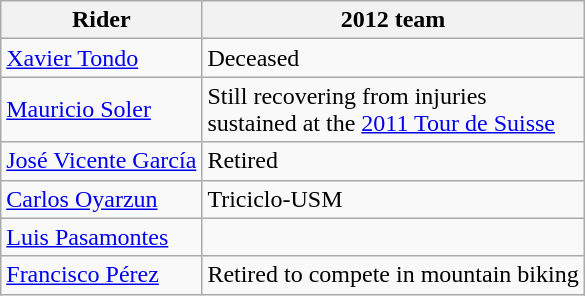<table class="wikitable">
<tr>
<th>Rider</th>
<th>2012 team</th>
</tr>
<tr>
<td><a href='#'>Xavier Tondo</a></td>
<td>Deceased</td>
</tr>
<tr>
<td><a href='#'>Mauricio Soler</a></td>
<td>Still recovering from injuries<br>sustained at the <a href='#'>2011 Tour de Suisse</a></td>
</tr>
<tr>
<td><a href='#'>José Vicente García</a></td>
<td>Retired</td>
</tr>
<tr>
<td><a href='#'>Carlos Oyarzun</a></td>
<td>Triciclo-USM</td>
</tr>
<tr>
<td><a href='#'>Luis Pasamontes</a></td>
<td></td>
</tr>
<tr>
<td><a href='#'>Francisco Pérez</a></td>
<td>Retired to compete in mountain biking</td>
</tr>
</table>
